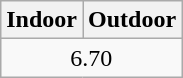<table class="wikitable" border="1" align="upright">
<tr>
<th>Indoor</th>
<th>Outdoor</th>
</tr>
<tr>
<td colspan="2" style="text-align:center;">6.70</td>
</tr>
</table>
